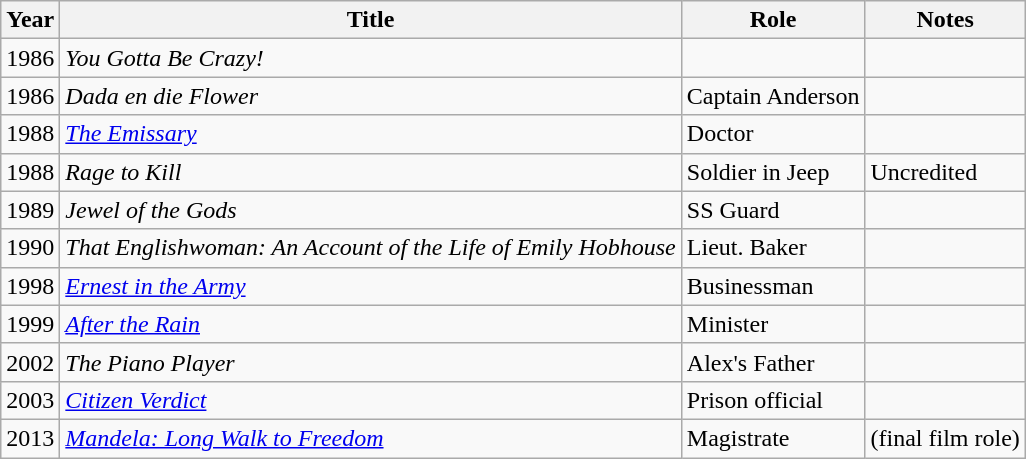<table class="wikitable">
<tr>
<th>Year</th>
<th>Title</th>
<th>Role</th>
<th>Notes</th>
</tr>
<tr>
<td>1986</td>
<td><em>You Gotta Be Crazy!</em></td>
<td></td>
<td></td>
</tr>
<tr>
<td>1986</td>
<td><em>Dada en die Flower</em></td>
<td>Captain Anderson</td>
<td></td>
</tr>
<tr>
<td>1988</td>
<td><em><a href='#'>The Emissary</a></em></td>
<td>Doctor</td>
<td></td>
</tr>
<tr>
<td>1988</td>
<td><em>Rage to Kill</em></td>
<td>Soldier in Jeep</td>
<td>Uncredited</td>
</tr>
<tr>
<td>1989</td>
<td><em>Jewel of the Gods</em></td>
<td>SS Guard</td>
<td></td>
</tr>
<tr>
<td>1990</td>
<td><em>That Englishwoman: An Account of the Life of Emily Hobhouse</em></td>
<td>Lieut. Baker</td>
<td></td>
</tr>
<tr>
<td>1998</td>
<td><em><a href='#'>Ernest in the Army</a></em></td>
<td>Businessman</td>
<td></td>
</tr>
<tr>
<td>1999</td>
<td><em><a href='#'>After the Rain</a></em></td>
<td>Minister</td>
<td></td>
</tr>
<tr>
<td>2002</td>
<td><em>The Piano Player</em></td>
<td>Alex's Father</td>
<td></td>
</tr>
<tr>
<td>2003</td>
<td><em><a href='#'>Citizen Verdict</a></em></td>
<td>Prison official</td>
<td></td>
</tr>
<tr>
<td>2013</td>
<td><em><a href='#'>Mandela: Long Walk to Freedom</a></em></td>
<td>Magistrate</td>
<td>(final film role)</td>
</tr>
</table>
